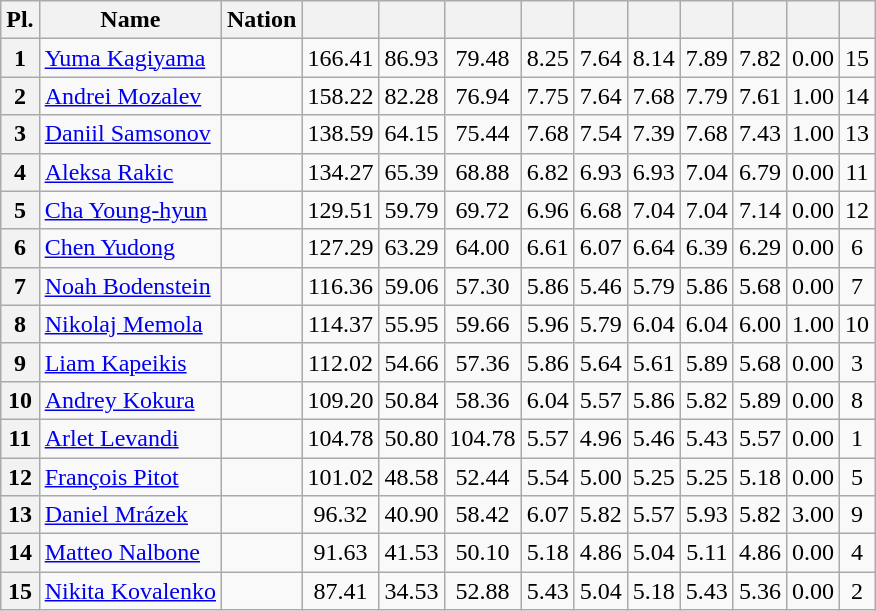<table class="wikitable sortable" style="text-align:center">
<tr>
<th>Pl.</th>
<th>Name</th>
<th>Nation</th>
<th></th>
<th></th>
<th></th>
<th></th>
<th></th>
<th></th>
<th></th>
<th></th>
<th></th>
<th></th>
</tr>
<tr>
<th>1</th>
<td align=left><a href='#'>Yuma Kagiyama</a></td>
<td align=left></td>
<td>166.41</td>
<td>86.93</td>
<td>79.48</td>
<td>8.25</td>
<td>7.64</td>
<td>8.14</td>
<td>7.89</td>
<td>7.82</td>
<td>0.00</td>
<td>15</td>
</tr>
<tr>
<th>2</th>
<td align=left><a href='#'>Andrei Mozalev</a></td>
<td align=left></td>
<td>158.22</td>
<td>82.28</td>
<td>76.94</td>
<td>7.75</td>
<td>7.64</td>
<td>7.68</td>
<td>7.79</td>
<td>7.61</td>
<td>1.00</td>
<td>14</td>
</tr>
<tr>
<th>3</th>
<td align=left><a href='#'>Daniil Samsonov</a></td>
<td align=left></td>
<td>138.59</td>
<td>64.15</td>
<td>75.44</td>
<td>7.68</td>
<td>7.54</td>
<td>7.39</td>
<td>7.68</td>
<td>7.43</td>
<td>1.00</td>
<td>13</td>
</tr>
<tr>
<th>4</th>
<td align=left><a href='#'>Aleksa Rakic</a></td>
<td align=left></td>
<td>134.27</td>
<td>65.39</td>
<td>68.88</td>
<td>6.82</td>
<td>6.93</td>
<td>6.93</td>
<td>7.04</td>
<td>6.79</td>
<td>0.00</td>
<td>11</td>
</tr>
<tr>
<th>5</th>
<td align=left><a href='#'>Cha Young-hyun</a></td>
<td align=left></td>
<td>129.51</td>
<td>59.79</td>
<td>69.72</td>
<td>6.96</td>
<td>6.68</td>
<td>7.04</td>
<td>7.04</td>
<td>7.14</td>
<td>0.00</td>
<td>12</td>
</tr>
<tr>
<th>6</th>
<td align=left><a href='#'>Chen Yudong</a></td>
<td align=left></td>
<td>127.29</td>
<td>63.29</td>
<td>64.00</td>
<td>6.61</td>
<td>6.07</td>
<td>6.64</td>
<td>6.39</td>
<td>6.29</td>
<td>0.00</td>
<td>6</td>
</tr>
<tr>
<th>7</th>
<td align=left><a href='#'>Noah Bodenstein</a></td>
<td align=left></td>
<td>116.36</td>
<td>59.06</td>
<td>57.30</td>
<td>5.86</td>
<td>5.46</td>
<td>5.79</td>
<td>5.86</td>
<td>5.68</td>
<td>0.00</td>
<td>7</td>
</tr>
<tr>
<th>8</th>
<td align=left><a href='#'>Nikolaj Memola</a></td>
<td align=left></td>
<td>114.37</td>
<td>55.95</td>
<td>59.66</td>
<td>5.96</td>
<td>5.79</td>
<td>6.04</td>
<td>6.04</td>
<td>6.00</td>
<td>1.00</td>
<td>10</td>
</tr>
<tr>
<th>9</th>
<td align=left><a href='#'>Liam Kapeikis</a></td>
<td align=left></td>
<td>112.02</td>
<td>54.66</td>
<td>57.36</td>
<td>5.86</td>
<td>5.64</td>
<td>5.61</td>
<td>5.89</td>
<td>5.68</td>
<td>0.00</td>
<td>3</td>
</tr>
<tr>
<th>10</th>
<td align=left><a href='#'>Andrey Kokura</a></td>
<td align=left></td>
<td>109.20</td>
<td>50.84</td>
<td>58.36</td>
<td>6.04</td>
<td>5.57</td>
<td>5.86</td>
<td>5.82</td>
<td>5.89</td>
<td>0.00</td>
<td>8</td>
</tr>
<tr>
<th>11</th>
<td align=left><a href='#'>Arlet Levandi</a></td>
<td align=left></td>
<td>104.78</td>
<td>50.80</td>
<td>104.78</td>
<td>5.57</td>
<td>4.96</td>
<td>5.46</td>
<td>5.43</td>
<td>5.57</td>
<td>0.00</td>
<td>1</td>
</tr>
<tr>
<th>12</th>
<td align=left><a href='#'>François Pitot</a></td>
<td align=left></td>
<td>101.02</td>
<td>48.58</td>
<td>52.44</td>
<td>5.54</td>
<td>5.00</td>
<td>5.25</td>
<td>5.25</td>
<td>5.18</td>
<td>0.00</td>
<td>5</td>
</tr>
<tr>
<th>13</th>
<td align=left><a href='#'>Daniel Mrázek</a></td>
<td align=left></td>
<td>96.32</td>
<td>40.90</td>
<td>58.42</td>
<td>6.07</td>
<td>5.82</td>
<td>5.57</td>
<td>5.93</td>
<td>5.82</td>
<td>3.00</td>
<td>9</td>
</tr>
<tr>
<th>14</th>
<td align=left><a href='#'>Matteo Nalbone</a></td>
<td align=left></td>
<td>91.63</td>
<td>41.53</td>
<td>50.10</td>
<td>5.18</td>
<td>4.86</td>
<td>5.04</td>
<td>5.11</td>
<td>4.86</td>
<td>0.00</td>
<td>4</td>
</tr>
<tr>
<th>15</th>
<td align=left><a href='#'>Nikita Kovalenko</a></td>
<td align=left></td>
<td>87.41</td>
<td>34.53</td>
<td>52.88</td>
<td>5.43</td>
<td>5.04</td>
<td>5.18</td>
<td>5.43</td>
<td>5.36</td>
<td>0.00</td>
<td>2</td>
</tr>
</table>
